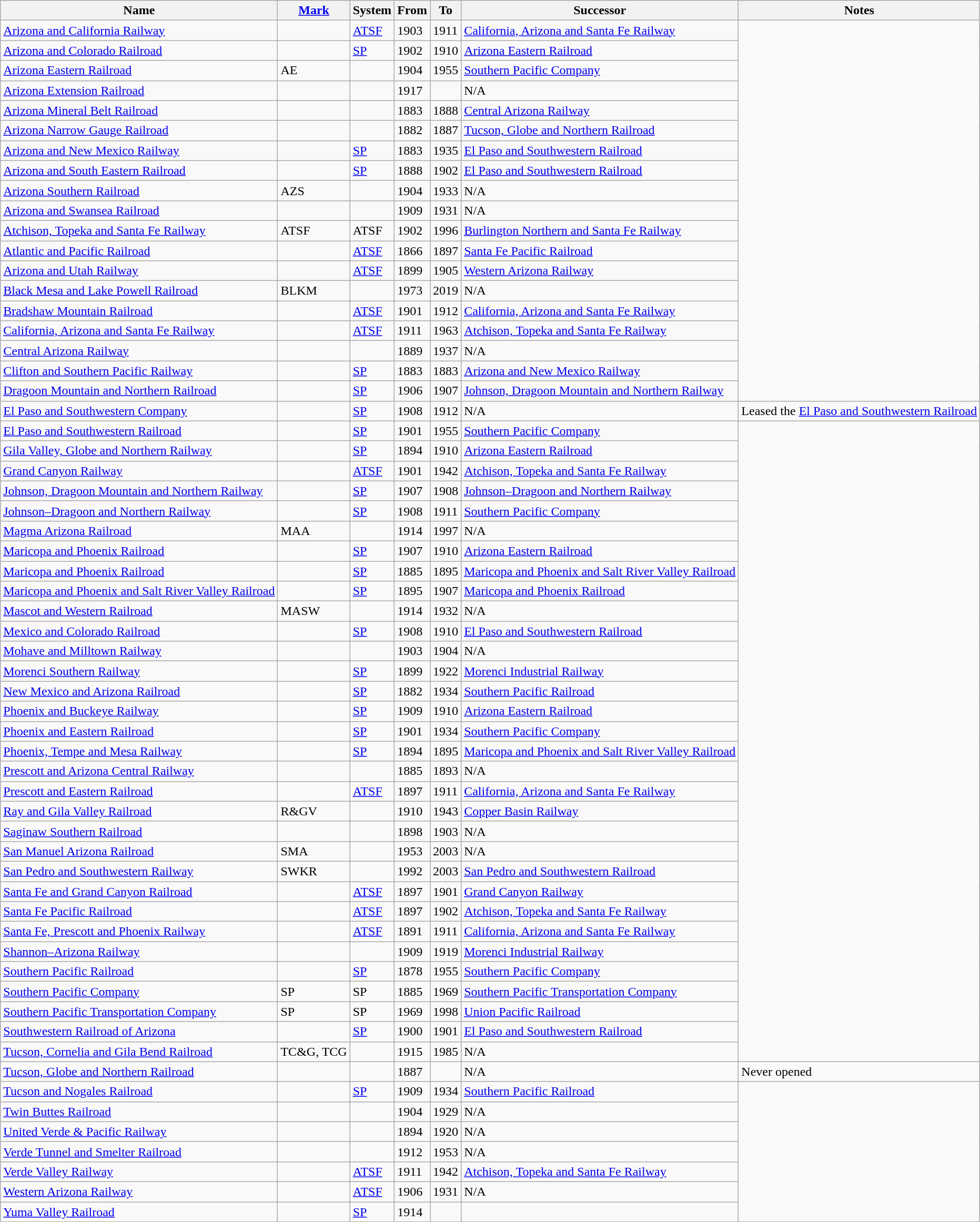<table class="wikitable sortable">
<tr>
<th>Name</th>
<th><a href='#'>Mark</a></th>
<th>System</th>
<th>From</th>
<th>To</th>
<th>Successor</th>
<th>Notes</th>
</tr>
<tr>
<td><a href='#'>Arizona and California Railway</a></td>
<td></td>
<td><a href='#'>ATSF</a></td>
<td>1903</td>
<td>1911</td>
<td><a href='#'>California, Arizona and Santa Fe Railway</a></td>
</tr>
<tr>
<td><a href='#'>Arizona and Colorado Railroad</a></td>
<td></td>
<td><a href='#'>SP</a></td>
<td>1902</td>
<td>1910</td>
<td><a href='#'>Arizona Eastern Railroad</a></td>
</tr>
<tr>
<td><a href='#'>Arizona Eastern Railroad</a></td>
<td>AE</td>
<td></td>
<td>1904</td>
<td>1955</td>
<td><a href='#'>Southern Pacific Company</a></td>
</tr>
<tr>
<td><a href='#'>Arizona Extension Railroad</a></td>
<td></td>
<td></td>
<td>1917</td>
<td></td>
<td>N/A</td>
</tr>
<tr>
<td><a href='#'>Arizona Mineral Belt Railroad</a></td>
<td></td>
<td></td>
<td>1883</td>
<td>1888</td>
<td><a href='#'>Central Arizona Railway</a></td>
</tr>
<tr>
<td><a href='#'>Arizona Narrow Gauge Railroad</a></td>
<td></td>
<td></td>
<td>1882</td>
<td>1887</td>
<td><a href='#'>Tucson, Globe and Northern Railroad</a></td>
</tr>
<tr>
<td><a href='#'>Arizona and New Mexico Railway</a></td>
<td></td>
<td><a href='#'>SP</a></td>
<td>1883</td>
<td>1935</td>
<td><a href='#'>El Paso and Southwestern Railroad</a></td>
</tr>
<tr>
<td><a href='#'>Arizona and South Eastern Railroad</a></td>
<td></td>
<td><a href='#'>SP</a></td>
<td>1888</td>
<td>1902</td>
<td><a href='#'>El Paso and Southwestern Railroad</a></td>
</tr>
<tr>
<td><a href='#'>Arizona Southern Railroad</a></td>
<td>AZS</td>
<td></td>
<td>1904</td>
<td>1933</td>
<td>N/A</td>
</tr>
<tr>
<td><a href='#'>Arizona and Swansea Railroad</a></td>
<td></td>
<td></td>
<td>1909</td>
<td>1931</td>
<td>N/A</td>
</tr>
<tr>
<td><a href='#'>Atchison, Topeka and Santa Fe Railway</a></td>
<td>ATSF</td>
<td>ATSF</td>
<td>1902</td>
<td>1996</td>
<td><a href='#'>Burlington Northern and Santa Fe Railway</a></td>
</tr>
<tr>
<td><a href='#'>Atlantic and Pacific Railroad</a></td>
<td></td>
<td><a href='#'>ATSF</a></td>
<td>1866</td>
<td>1897</td>
<td><a href='#'>Santa Fe Pacific Railroad</a></td>
</tr>
<tr>
<td><a href='#'>Arizona and Utah Railway</a></td>
<td></td>
<td><a href='#'>ATSF</a></td>
<td>1899</td>
<td>1905</td>
<td><a href='#'>Western Arizona Railway</a></td>
</tr>
<tr>
<td><a href='#'>Black Mesa and Lake Powell Railroad</a></td>
<td>BLKM</td>
<td></td>
<td>1973</td>
<td>2019</td>
<td>N/A</td>
</tr>
<tr>
<td><a href='#'>Bradshaw Mountain Railroad</a></td>
<td></td>
<td><a href='#'>ATSF</a></td>
<td>1901</td>
<td>1912</td>
<td><a href='#'>California, Arizona and Santa Fe Railway</a></td>
</tr>
<tr>
<td><a href='#'>California, Arizona and Santa Fe Railway</a></td>
<td></td>
<td><a href='#'>ATSF</a></td>
<td>1911</td>
<td>1963</td>
<td><a href='#'>Atchison, Topeka and Santa Fe Railway</a></td>
</tr>
<tr>
<td><a href='#'>Central Arizona Railway</a></td>
<td></td>
<td></td>
<td>1889</td>
<td>1937</td>
<td>N/A</td>
</tr>
<tr>
<td><a href='#'>Clifton and Southern Pacific Railway</a></td>
<td></td>
<td><a href='#'>SP</a></td>
<td>1883</td>
<td>1883</td>
<td><a href='#'>Arizona and New Mexico Railway</a></td>
</tr>
<tr>
<td><a href='#'>Dragoon Mountain and Northern Railroad</a></td>
<td></td>
<td><a href='#'>SP</a></td>
<td>1906</td>
<td>1907</td>
<td><a href='#'>Johnson, Dragoon Mountain and Northern Railway</a></td>
</tr>
<tr>
<td><a href='#'>El Paso and Southwestern Company</a></td>
<td></td>
<td><a href='#'>SP</a></td>
<td>1908</td>
<td>1912</td>
<td>N/A</td>
<td>Leased the <a href='#'>El Paso and Southwestern Railroad</a></td>
</tr>
<tr>
<td><a href='#'>El Paso and Southwestern Railroad</a></td>
<td></td>
<td><a href='#'>SP</a></td>
<td>1901</td>
<td>1955</td>
<td><a href='#'>Southern Pacific Company</a></td>
</tr>
<tr>
<td><a href='#'>Gila Valley, Globe and Northern Railway</a></td>
<td></td>
<td><a href='#'>SP</a></td>
<td>1894</td>
<td>1910</td>
<td><a href='#'>Arizona Eastern Railroad</a></td>
</tr>
<tr>
<td><a href='#'>Grand Canyon Railway</a></td>
<td></td>
<td><a href='#'>ATSF</a></td>
<td>1901</td>
<td>1942</td>
<td><a href='#'>Atchison, Topeka and Santa Fe Railway</a></td>
</tr>
<tr>
<td><a href='#'>Johnson, Dragoon Mountain and Northern Railway</a></td>
<td></td>
<td><a href='#'>SP</a></td>
<td>1907</td>
<td>1908</td>
<td><a href='#'>Johnson–Dragoon and Northern Railway</a></td>
</tr>
<tr>
<td><a href='#'>Johnson–Dragoon and Northern Railway</a></td>
<td></td>
<td><a href='#'>SP</a></td>
<td>1908</td>
<td>1911</td>
<td><a href='#'>Southern Pacific Company</a></td>
</tr>
<tr>
<td><a href='#'>Magma Arizona Railroad</a></td>
<td>MAA</td>
<td></td>
<td>1914</td>
<td>1997</td>
<td>N/A</td>
</tr>
<tr>
<td><a href='#'>Maricopa and Phoenix Railroad</a></td>
<td></td>
<td><a href='#'>SP</a></td>
<td>1907</td>
<td>1910</td>
<td><a href='#'>Arizona Eastern Railroad</a></td>
</tr>
<tr>
<td><a href='#'>Maricopa and Phoenix Railroad</a></td>
<td></td>
<td><a href='#'>SP</a></td>
<td>1885</td>
<td>1895</td>
<td><a href='#'>Maricopa and Phoenix and Salt River Valley Railroad</a></td>
</tr>
<tr>
<td><a href='#'>Maricopa and Phoenix and Salt River Valley Railroad</a></td>
<td></td>
<td><a href='#'>SP</a></td>
<td>1895</td>
<td>1907</td>
<td><a href='#'>Maricopa and Phoenix Railroad</a></td>
</tr>
<tr>
<td><a href='#'>Mascot and Western Railroad</a></td>
<td>MASW</td>
<td></td>
<td>1914</td>
<td>1932</td>
<td>N/A</td>
</tr>
<tr>
<td><a href='#'>Mexico and Colorado Railroad</a></td>
<td></td>
<td><a href='#'>SP</a></td>
<td>1908</td>
<td>1910</td>
<td><a href='#'>El Paso and Southwestern Railroad</a></td>
</tr>
<tr>
<td><a href='#'>Mohave and Milltown Railway</a></td>
<td></td>
<td></td>
<td>1903</td>
<td>1904</td>
<td>N/A</td>
</tr>
<tr>
<td><a href='#'>Morenci Southern Railway</a></td>
<td></td>
<td><a href='#'>SP</a></td>
<td>1899</td>
<td>1922</td>
<td><a href='#'>Morenci Industrial Railway</a></td>
</tr>
<tr>
<td><a href='#'>New Mexico and Arizona Railroad</a></td>
<td></td>
<td><a href='#'>SP</a></td>
<td>1882</td>
<td>1934</td>
<td><a href='#'>Southern Pacific Railroad</a></td>
</tr>
<tr>
<td><a href='#'>Phoenix and Buckeye Railway</a></td>
<td></td>
<td><a href='#'>SP</a></td>
<td>1909</td>
<td>1910</td>
<td><a href='#'>Arizona Eastern Railroad</a></td>
</tr>
<tr>
<td><a href='#'>Phoenix and Eastern Railroad</a></td>
<td></td>
<td><a href='#'>SP</a></td>
<td>1901</td>
<td>1934</td>
<td><a href='#'>Southern Pacific Company</a></td>
</tr>
<tr>
<td><a href='#'>Phoenix, Tempe and Mesa Railway</a></td>
<td></td>
<td><a href='#'>SP</a></td>
<td>1894</td>
<td>1895</td>
<td><a href='#'>Maricopa and Phoenix and Salt River Valley Railroad</a></td>
</tr>
<tr>
<td><a href='#'>Prescott and Arizona Central Railway</a></td>
<td></td>
<td></td>
<td>1885</td>
<td>1893</td>
<td>N/A</td>
</tr>
<tr>
<td><a href='#'>Prescott and Eastern Railroad</a></td>
<td></td>
<td><a href='#'>ATSF</a></td>
<td>1897</td>
<td>1911</td>
<td><a href='#'>California, Arizona and Santa Fe Railway</a></td>
</tr>
<tr>
<td><a href='#'>Ray and Gila Valley Railroad</a></td>
<td>R&GV</td>
<td></td>
<td>1910</td>
<td>1943</td>
<td><a href='#'>Copper Basin Railway</a></td>
</tr>
<tr>
<td><a href='#'>Saginaw Southern Railroad</a></td>
<td></td>
<td></td>
<td>1898</td>
<td>1903</td>
<td>N/A</td>
</tr>
<tr>
<td><a href='#'>San Manuel Arizona Railroad</a></td>
<td>SMA</td>
<td></td>
<td>1953</td>
<td>2003</td>
<td>N/A</td>
</tr>
<tr>
<td><a href='#'>San Pedro and Southwestern Railway</a></td>
<td>SWKR</td>
<td></td>
<td>1992</td>
<td>2003</td>
<td><a href='#'>San Pedro and Southwestern Railroad</a></td>
</tr>
<tr>
<td><a href='#'>Santa Fe and Grand Canyon Railroad</a></td>
<td></td>
<td><a href='#'>ATSF</a></td>
<td>1897</td>
<td>1901</td>
<td><a href='#'>Grand Canyon Railway</a></td>
</tr>
<tr>
<td><a href='#'>Santa Fe Pacific Railroad</a></td>
<td></td>
<td><a href='#'>ATSF</a></td>
<td>1897</td>
<td>1902</td>
<td><a href='#'>Atchison, Topeka and Santa Fe Railway</a></td>
</tr>
<tr>
<td><a href='#'>Santa Fe, Prescott and Phoenix Railway</a></td>
<td></td>
<td><a href='#'>ATSF</a></td>
<td>1891</td>
<td>1911</td>
<td><a href='#'>California, Arizona and Santa Fe Railway</a></td>
</tr>
<tr>
<td><a href='#'>Shannon–Arizona Railway</a></td>
<td></td>
<td></td>
<td>1909</td>
<td>1919</td>
<td><a href='#'>Morenci Industrial Railway</a></td>
</tr>
<tr>
<td><a href='#'>Southern Pacific Railroad</a></td>
<td></td>
<td><a href='#'>SP</a></td>
<td>1878</td>
<td>1955</td>
<td><a href='#'>Southern Pacific Company</a></td>
</tr>
<tr>
<td><a href='#'>Southern Pacific Company</a></td>
<td>SP</td>
<td>SP</td>
<td>1885</td>
<td>1969</td>
<td><a href='#'>Southern Pacific Transportation Company</a></td>
</tr>
<tr>
<td><a href='#'>Southern Pacific Transportation Company</a></td>
<td>SP</td>
<td>SP</td>
<td>1969</td>
<td>1998</td>
<td><a href='#'>Union Pacific Railroad</a></td>
</tr>
<tr>
<td><a href='#'>Southwestern Railroad of Arizona</a></td>
<td></td>
<td><a href='#'>SP</a></td>
<td>1900</td>
<td>1901</td>
<td><a href='#'>El Paso and Southwestern Railroad</a></td>
</tr>
<tr>
<td><a href='#'>Tucson, Cornelia and Gila Bend Railroad</a></td>
<td>TC&G, TCG</td>
<td></td>
<td>1915</td>
<td>1985</td>
<td>N/A</td>
</tr>
<tr>
<td><a href='#'>Tucson, Globe and Northern Railroad</a></td>
<td></td>
<td></td>
<td>1887</td>
<td></td>
<td>N/A</td>
<td>Never opened</td>
</tr>
<tr>
<td><a href='#'>Tucson and Nogales Railroad</a></td>
<td></td>
<td><a href='#'>SP</a></td>
<td>1909</td>
<td>1934</td>
<td><a href='#'>Southern Pacific Railroad</a></td>
</tr>
<tr>
<td><a href='#'>Twin Buttes Railroad</a></td>
<td></td>
<td></td>
<td>1904</td>
<td>1929</td>
<td>N/A</td>
</tr>
<tr>
<td><a href='#'>United Verde & Pacific Railway</a></td>
<td></td>
<td></td>
<td>1894</td>
<td>1920</td>
<td>N/A</td>
</tr>
<tr>
<td><a href='#'>Verde Tunnel and Smelter Railroad</a></td>
<td></td>
<td></td>
<td>1912</td>
<td>1953</td>
<td>N/A</td>
</tr>
<tr>
<td><a href='#'>Verde Valley Railway</a></td>
<td></td>
<td><a href='#'>ATSF</a></td>
<td>1911</td>
<td>1942</td>
<td><a href='#'>Atchison, Topeka and Santa Fe Railway</a></td>
</tr>
<tr>
<td><a href='#'>Western Arizona Railway</a></td>
<td></td>
<td><a href='#'>ATSF</a></td>
<td>1906</td>
<td>1931</td>
<td>N/A</td>
</tr>
<tr>
<td><a href='#'>Yuma Valley Railroad</a></td>
<td></td>
<td><a href='#'>SP</a></td>
<td>1914</td>
<td></td>
<td></td>
</tr>
</table>
